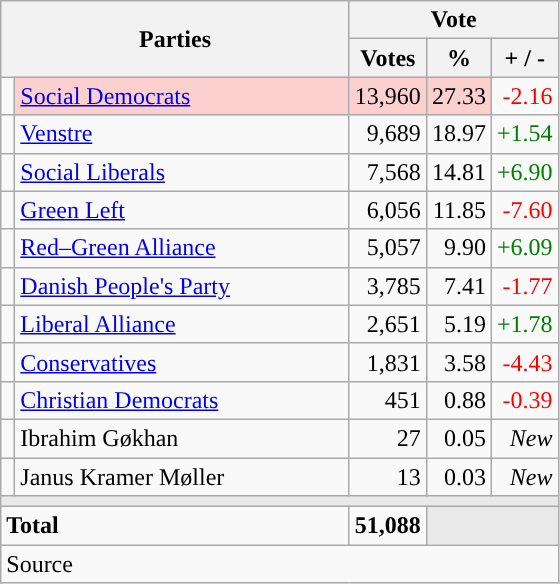<table class="wikitable" style="text-align:right;">
<tr>
<th style="text-align:centre;" rowspan="2" colspan="2" width="225">Parties</th>
<th colspan="3">Vote</th>
</tr>
<tr>
<th width="15">Votes</th>
<th width="15">%</th>
<th width="15">+ / -</th>
</tr>
<tr>
<td width="2" style="color:inherit;background:"></td>
<td bgcolor=#fbd0ce  align="left"><a href='#'>Social Democrats</a></td>
<td bgcolor=#fbd0ce>13,960</td>
<td bgcolor=#fbd0ce>27.33</td>
<td style=color:red;>-2.16</td>
</tr>
<tr>
<td width="2" style="color:inherit;background:"></td>
<td align="left"><a href='#'>Venstre</a></td>
<td>9,689</td>
<td>18.97</td>
<td style=color:green;>+1.54</td>
</tr>
<tr>
<td width="2" style="color:inherit;background:"></td>
<td align="left"><a href='#'>Social Liberals</a></td>
<td>7,568</td>
<td>14.81</td>
<td style=color:green;>+6.90</td>
</tr>
<tr>
<td width="2" style="color:inherit;background:"></td>
<td align="left"><a href='#'>Green Left</a></td>
<td>6,056</td>
<td>11.85</td>
<td style=color:red;>-7.60</td>
</tr>
<tr>
<td width="2" style="color:inherit;background:"></td>
<td align="left"><a href='#'>Red–Green Alliance</a></td>
<td>5,057</td>
<td>9.90</td>
<td style=color:green;>+6.09</td>
</tr>
<tr>
<td width="2" style="color:inherit;background:"></td>
<td align="left"><a href='#'>Danish People's Party</a></td>
<td>3,785</td>
<td>7.41</td>
<td style=color:red;>-1.77</td>
</tr>
<tr>
<td width="2" style="color:inherit;background:"></td>
<td align="left"><a href='#'>Liberal Alliance</a></td>
<td>2,651</td>
<td>5.19</td>
<td style=color:green;>+1.78</td>
</tr>
<tr>
<td width="2" style="color:inherit;background:"></td>
<td align="left"><a href='#'>Conservatives</a></td>
<td>1,831</td>
<td>3.58</td>
<td style=color:red;>-4.43</td>
</tr>
<tr>
<td width="2" style="color:inherit;background:"></td>
<td align="left"><a href='#'>Christian Democrats</a></td>
<td>451</td>
<td>0.88</td>
<td style=color:red;>-0.39</td>
</tr>
<tr>
<td width="2" style="color:inherit;background:"></td>
<td align="left">Ibrahim Gøkhan</td>
<td>27</td>
<td>0.05</td>
<td><em>New</em></td>
</tr>
<tr>
<td width="2" style="color:inherit;background:"></td>
<td align="left">Janus Kramer Møller</td>
<td>13</td>
<td>0.03</td>
<td><em>New</em></td>
</tr>
<tr>
<td colspan="7" bgcolor="#E9E9E9"></td>
</tr>
<tr>
<td align="left" colspan="2"><strong>Total</strong></td>
<td><strong>51,088</strong></td>
<td bgcolor="#E9E9E9" colspan="2"></td>
</tr>
<tr>
<td align="left" colspan="6">Source</td>
</tr>
</table>
